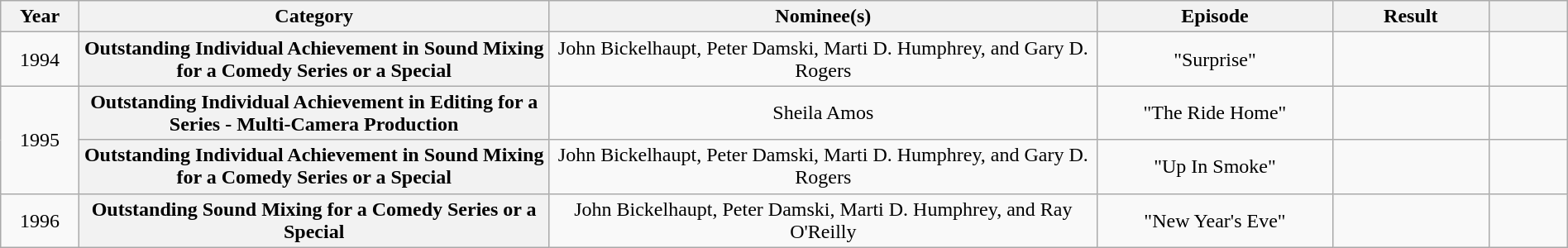<table class="wikitable plainrowheaders" style="font-size: 100%; text-align:center" width=100%>
<tr>
<th scope="col" width="5%">Year</th>
<th scope="col" width="30%">Category</th>
<th scope="col" width="35%">Nominee(s)</th>
<th scope="col" width="15%">Episode</th>
<th scope="col" width="10%">Result</th>
<th scope="col" width="5%"></th>
</tr>
<tr>
<td>1994</td>
<th scope="row" style="text-align:center">Outstanding Individual Achievement in Sound Mixing for a Comedy Series or a Special</th>
<td>John Bickelhaupt, Peter Damski, Marti D. Humphrey, and Gary D. Rogers</td>
<td>"Surprise"</td>
<td></td>
<td></td>
</tr>
<tr>
<td rowspan="2">1995</td>
<th scope="row" style="text-align:center">Outstanding Individual Achievement in Editing for a Series - Multi-Camera Production</th>
<td>Sheila Amos</td>
<td>"The Ride Home"</td>
<td></td>
<td></td>
</tr>
<tr>
<th scope="row" style="text-align:center">Outstanding Individual Achievement in Sound Mixing for a Comedy Series or a Special</th>
<td>John Bickelhaupt, Peter Damski, Marti D. Humphrey, and Gary D. Rogers</td>
<td>"Up In Smoke"</td>
<td></td>
<td></td>
</tr>
<tr>
<td>1996</td>
<th scope="row" style="text-align:center">Outstanding Sound Mixing for a Comedy Series or a Special</th>
<td>John Bickelhaupt, Peter Damski, Marti D. Humphrey, and Ray O'Reilly</td>
<td>"New Year's Eve"</td>
<td></td>
<td></td>
</tr>
</table>
